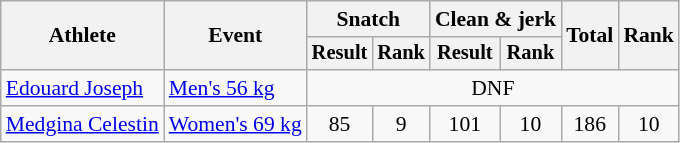<table class="wikitable" style="font-size:90%">
<tr>
<th rowspan=2>Athlete</th>
<th rowspan=2>Event</th>
<th colspan="2">Snatch</th>
<th colspan="2">Clean & jerk</th>
<th rowspan="2">Total</th>
<th rowspan="2">Rank</th>
</tr>
<tr style="font-size:95%">
<th>Result</th>
<th>Rank</th>
<th>Result</th>
<th>Rank</th>
</tr>
<tr align=center>
<td align=left><a href='#'>Edouard Joseph</a></td>
<td align=left><a href='#'>Men's 56 kg</a></td>
<td colspan=6>DNF</td>
</tr>
<tr align=center>
<td align=left><a href='#'>Medgina Celestin</a></td>
<td align=left><a href='#'>Women's 69 kg</a></td>
<td>85</td>
<td>9</td>
<td>101</td>
<td>10</td>
<td>186</td>
<td>10</td>
</tr>
</table>
